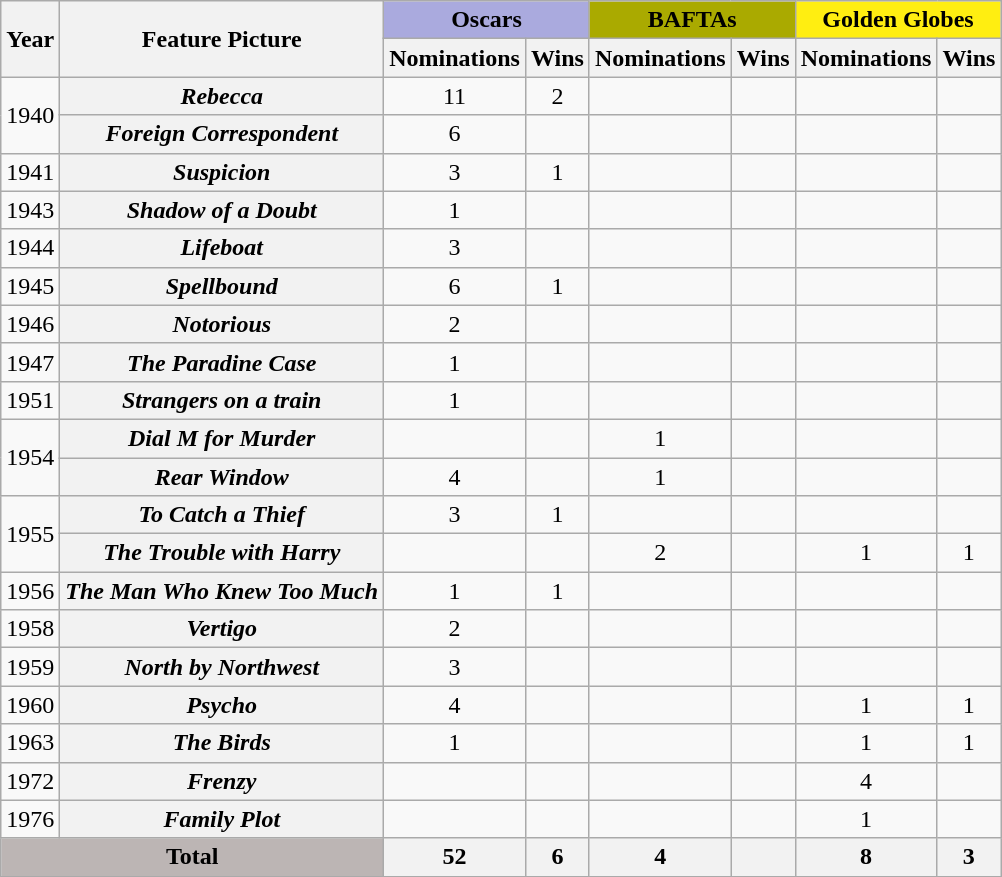<table class="wikitable plainrowheaders">
<tr>
<th rowspan="2">Year</th>
<th rowspan="2">Feature Picture</th>
<th colspan="2" style="background-color:#aaaade;">Oscars</th>
<th colspan="2" style="background-color:#aa0;">BAFTAs</th>
<th colspan="2" style="background-color:#fe1;">Golden Globes</th>
</tr>
<tr>
<th>Nominations</th>
<th>Wins</th>
<th>Nominations</th>
<th>Wins</th>
<th>Nominations</th>
<th>Wins</th>
</tr>
<tr>
<td rowspan="2">1940</td>
<th scope="row"><em>Rebecca</em></th>
<td align=center>11</td>
<td align=center>2</td>
<td></td>
<td></td>
<td></td>
<td></td>
</tr>
<tr>
<th scope="row"><em>Foreign Correspondent</em></th>
<td align=center>6</td>
<td></td>
<td></td>
<td></td>
<td></td>
<td></td>
</tr>
<tr>
<td>1941</td>
<th scope="row"><em>Suspicion</em></th>
<td align=center>3</td>
<td align=center>1</td>
<td></td>
<td></td>
<td></td>
<td></td>
</tr>
<tr>
<td>1943</td>
<th scope="row"><em>Shadow of a Doubt</em></th>
<td align=center>1</td>
<td></td>
<td></td>
<td></td>
<td></td>
<td></td>
</tr>
<tr>
<td>1944</td>
<th scope="row"><em>Lifeboat</em></th>
<td align=center>3</td>
<td></td>
<td></td>
<td></td>
<td></td>
<td></td>
</tr>
<tr>
<td>1945</td>
<th scope="row"><em>Spellbound</em></th>
<td align=center>6</td>
<td align=center>1</td>
<td></td>
<td></td>
<td></td>
<td></td>
</tr>
<tr>
<td>1946</td>
<th scope="row"><em>Notorious</em></th>
<td align=center>2</td>
<td></td>
<td></td>
<td></td>
<td></td>
<td></td>
</tr>
<tr>
<td>1947</td>
<th scope="row"><em>The Paradine Case</em></th>
<td align=center>1</td>
<td></td>
<td></td>
<td></td>
<td></td>
<td></td>
</tr>
<tr>
<td>1951</td>
<th scope="row"><em>Strangers on a train</em></th>
<td align=center>1</td>
<td></td>
<td></td>
<td></td>
<td></td>
<td></td>
</tr>
<tr>
<td rowspan="2">1954</td>
<th scope="row"><em>Dial M for Murder</em></th>
<td></td>
<td></td>
<td align=center>1</td>
<td></td>
<td></td>
<td></td>
</tr>
<tr>
<th scope="row"><em>Rear Window</em></th>
<td align=center>4</td>
<td></td>
<td align=center>1</td>
<td></td>
<td></td>
<td></td>
</tr>
<tr>
<td rowspan="2">1955</td>
<th scope="row"><em>To Catch a Thief</em></th>
<td align=center>3</td>
<td align=center>1</td>
<td></td>
<td></td>
<td></td>
<td></td>
</tr>
<tr>
<th scope="row"><em>The Trouble with Harry</em></th>
<td></td>
<td></td>
<td align=center>2</td>
<td></td>
<td align=center>1</td>
<td align=center>1</td>
</tr>
<tr>
<td>1956</td>
<th scope="row"><em>The Man Who Knew Too Much</em></th>
<td align=center>1</td>
<td align=center>1</td>
<td></td>
<td></td>
<td></td>
<td></td>
</tr>
<tr>
<td>1958</td>
<th scope="row"><em>Vertigo</em></th>
<td align=center>2</td>
<td></td>
<td></td>
<td></td>
<td></td>
<td></td>
</tr>
<tr>
<td>1959</td>
<th scope="row"><em>North by Northwest</em></th>
<td align=center>3</td>
<td></td>
<td></td>
<td></td>
<td></td>
<td></td>
</tr>
<tr>
<td>1960</td>
<th scope="row"><em>Psycho</em></th>
<td align=center>4</td>
<td></td>
<td></td>
<td></td>
<td align=center>1</td>
<td align=center>1</td>
</tr>
<tr>
<td>1963</td>
<th scope="row"><em>The Birds</em></th>
<td align=center>1</td>
<td></td>
<td></td>
<td></td>
<td align=center>1</td>
<td align=center>1</td>
</tr>
<tr>
<td>1972</td>
<th scope="row"><em>Frenzy</em></th>
<td></td>
<td></td>
<td></td>
<td></td>
<td align=center>4</td>
<td></td>
</tr>
<tr>
<td>1976</td>
<th scope="row"><em>Family Plot</em></th>
<td></td>
<td></td>
<td></td>
<td></td>
<td align=center>1</td>
<td></td>
</tr>
<tr>
<th colspan="2" style="background-color:#bcb5b4;">Total</th>
<th>52</th>
<th>6</th>
<th>4</th>
<th></th>
<th>8</th>
<th>3</th>
</tr>
<tr>
</tr>
</table>
